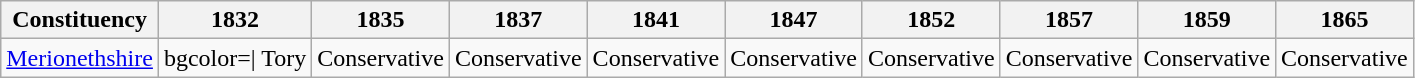<table class=wikitable sortable>
<tr>
<th>Constituency</th>
<th>1832</th>
<th>1835</th>
<th>1837</th>
<th>1841</th>
<th>1847</th>
<th>1852</th>
<th>1857</th>
<th>1859</th>
<th>1865</th>
</tr>
<tr>
<td><a href='#'>Merionethshire</a></td>
<td bgcolor=>bgcolor=| Tory</td>
<td bgcolor=>Conservative</td>
<td bgcolor=>Conservative</td>
<td bgcolor=>Conservative</td>
<td bgcolor=>Conservative</td>
<td bgcolor=>Conservative</td>
<td bgcolor=>Conservative</td>
<td bgcolor=>Conservative</td>
<td bgcolor=>Conservative</td>
</tr>
</table>
